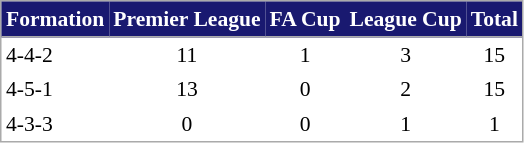<table cellspacing="0" cellpadding="3" style="border:1px solid #AAAAAA;font-size:90%">
<tr style="background:#191970; color:white;">
<th style="border-bottom:1px solid #AAAAAA" align="center">Formation</th>
<th style="border-bottom:1px solid #AAAAAA" align="center">Premier League</th>
<th style="border-bottom:1px solid #AAAAAA" align="center">FA Cup</th>
<th style="border-bottom:1px solid #AAAAAA" align="center">League Cup</th>
<th style="border-bottom:1px solid #AAAAAA" align="center">Total</th>
</tr>
<tr>
<td>4-4-2</td>
<td align="center">11</td>
<td align="center">1</td>
<td align="center">3</td>
<td align="center">15</td>
</tr>
<tr>
<td>4-5-1</td>
<td align="center">13</td>
<td align="center">0</td>
<td align="center">2</td>
<td align="center">15</td>
</tr>
<tr>
<td>4-3-3</td>
<td align="center">0</td>
<td align="center">0</td>
<td align="center">1</td>
<td align="center">1</td>
</tr>
</table>
